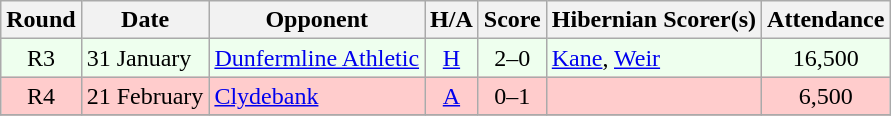<table class="wikitable" style="text-align:center">
<tr>
<th>Round</th>
<th>Date</th>
<th>Opponent</th>
<th>H/A</th>
<th>Score</th>
<th>Hibernian Scorer(s)</th>
<th>Attendance</th>
</tr>
<tr bgcolor=#EEFFEE>
<td>R3</td>
<td align=left>31 January</td>
<td align=left><a href='#'>Dunfermline Athletic</a></td>
<td><a href='#'>H</a></td>
<td>2–0</td>
<td align=left><a href='#'>Kane</a>, <a href='#'>Weir</a></td>
<td>16,500</td>
</tr>
<tr bgcolor=#FFCCCC>
<td>R4</td>
<td align=left>21 February</td>
<td align=left><a href='#'>Clydebank</a></td>
<td><a href='#'>A</a></td>
<td>0–1</td>
<td align=left></td>
<td>6,500</td>
</tr>
<tr>
</tr>
</table>
